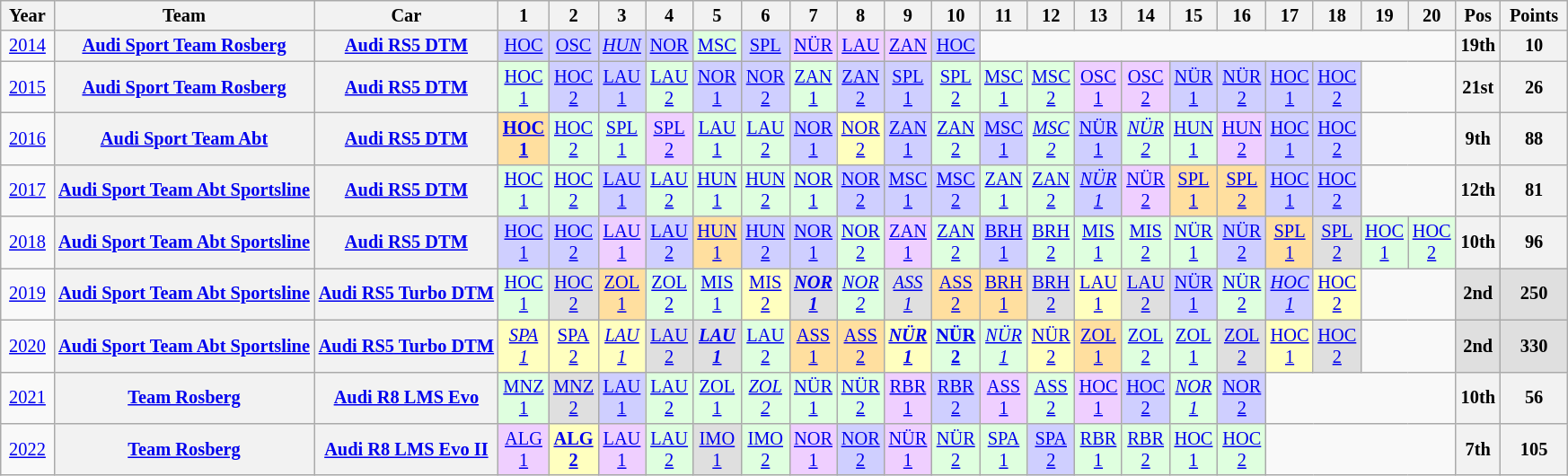<table class="wikitable" style="text-align:center; font-size:85%">
<tr>
<th> Year </th>
<th>Team</th>
<th>Car</th>
<th>1</th>
<th>2</th>
<th>3</th>
<th>4</th>
<th>5</th>
<th>6</th>
<th>7</th>
<th>8</th>
<th>9</th>
<th>10</th>
<th>11</th>
<th>12</th>
<th>13</th>
<th>14</th>
<th>15</th>
<th>16</th>
<th>17</th>
<th>18</th>
<th>19</th>
<th>20</th>
<th> Pos </th>
<th> Points </th>
</tr>
<tr>
<td><a href='#'>2014</a></td>
<th nowrap><a href='#'>Audi Sport Team Rosberg</a></th>
<th nowrap><a href='#'>Audi RS5 DTM</a></th>
<td style="background:#CFCFFF;"><a href='#'>HOC</a><br></td>
<td style="background:#CFCFFF;"><a href='#'>OSC</a><br></td>
<td style="background:#CFCFFF;"><em><a href='#'>HUN</a></em><br></td>
<td style="background:#CFCFFF;"><a href='#'>NOR</a><br></td>
<td style="background:#DFFFDF;"><a href='#'>MSC</a><br></td>
<td style="background:#CFCFFF;"><a href='#'>SPL</a><br></td>
<td style="background:#EFCFFF;"><a href='#'>NÜR</a><br></td>
<td style="background:#EFCFFF;"><a href='#'>LAU</a><br></td>
<td style="background:#EFCFFF;"><a href='#'>ZAN</a><br></td>
<td style="background:#CFCFFF;"><a href='#'>HOC</a><br></td>
<td colspan=10></td>
<th>19th</th>
<th>10</th>
</tr>
<tr>
<td><a href='#'>2015</a></td>
<th nowrap><a href='#'>Audi Sport Team Rosberg</a></th>
<th nowrap><a href='#'>Audi RS5 DTM</a></th>
<td style="background:#DFFFDF;"><a href='#'>HOC<br>1</a><br></td>
<td style="background:#CFCFFF;"><a href='#'>HOC<br>2</a><br></td>
<td style="background:#CFCFFF;"><a href='#'>LAU<br>1</a><br></td>
<td style="background:#DFFFDF;"><a href='#'>LAU<br>2</a><br></td>
<td style="background:#CFCFFF;"><a href='#'>NOR<br>1</a><br></td>
<td style="background:#CFCFFF;"><a href='#'>NOR<br>2</a><br></td>
<td style="background:#DFFFDF;"><a href='#'>ZAN<br>1</a><br></td>
<td style="background:#CFCFFF;"><a href='#'>ZAN<br>2</a><br></td>
<td style="background:#CFCFFF;"><a href='#'>SPL<br>1</a><br></td>
<td style="background:#DFFFDF;"><a href='#'>SPL<br>2</a><br></td>
<td style="background:#DFFFDF;"><a href='#'>MSC<br>1</a><br></td>
<td style="background:#DFFFDF;"><a href='#'>MSC<br>2</a><br></td>
<td style="background:#EFCFFF;"><a href='#'>OSC<br>1</a><br></td>
<td style="background:#EFCFFF;"><a href='#'>OSC<br>2</a><br></td>
<td style="background:#CFCFFF;"><a href='#'>NÜR<br>1</a><br></td>
<td style="background:#CFCFFF;"><a href='#'>NÜR<br>2</a><br></td>
<td style="background:#CFCFFF;"><a href='#'>HOC<br>1</a><br></td>
<td style="background:#CFCFFF;"><a href='#'>HOC<br>2</a><br></td>
<td colspan=2></td>
<th>21st</th>
<th>26</th>
</tr>
<tr>
<td><a href='#'>2016</a></td>
<th nowrap><a href='#'>Audi Sport Team Abt</a></th>
<th nowrap><a href='#'>Audi RS5 DTM</a></th>
<td style="background:#FFDF9F;"><strong><a href='#'>HOC<br>1</a></strong><br></td>
<td style="background:#DFFFDF;"><a href='#'>HOC<br>2</a><br></td>
<td style="background:#DFFFDF;"><a href='#'>SPL<br>1</a><br></td>
<td style="background:#EFCFFF;"><a href='#'>SPL<br>2</a><br></td>
<td style="background:#DFFFDF;"><a href='#'>LAU<br>1</a><br></td>
<td style="background:#DFFFDF;"><a href='#'>LAU<br>2</a><br></td>
<td style="background:#CFCFFF;"><a href='#'>NOR<br>1</a><br></td>
<td style="background:#FFFFBF;"><a href='#'>NOR<br>2</a><br></td>
<td style="background:#CFCFFF;"><a href='#'>ZAN<br>1</a><br></td>
<td style="background:#DFFFDF;"><a href='#'>ZAN<br>2</a><br></td>
<td style="background:#CFCFFF;"><a href='#'>MSC<br>1</a><br></td>
<td style="background:#DFFFDF;"><em><a href='#'>MSC<br>2</a></em><br></td>
<td style="background:#CFCFFF;"><a href='#'>NÜR<br>1</a><br></td>
<td style="background:#DFFFDF;"><em><a href='#'>NÜR<br>2</a></em><br></td>
<td style="background:#DFFFDF;"><a href='#'>HUN<br>1</a><br></td>
<td style="background:#EFCFFF;"><a href='#'>HUN<br>2</a><br></td>
<td style="background:#CFCFFF;"><a href='#'>HOC<br>1</a><br></td>
<td style="background:#CFCFFF;"><a href='#'>HOC<br>2</a><br></td>
<td colspan=2></td>
<th>9th</th>
<th>88</th>
</tr>
<tr>
<td><a href='#'>2017</a></td>
<th nowrap><a href='#'>Audi Sport Team Abt Sportsline</a></th>
<th nowrap><a href='#'>Audi RS5 DTM</a></th>
<td style="background:#DFFFDF;"><a href='#'>HOC<br>1</a><br></td>
<td style="background:#DFFFDF;"><a href='#'>HOC<br>2</a><br></td>
<td style="background:#CFCFFF;"><a href='#'>LAU<br>1</a><br></td>
<td style="background:#DFFFDF;"><a href='#'>LAU<br>2</a><br></td>
<td style="background:#DFFFDF;"><a href='#'>HUN<br>1</a><br></td>
<td style="background:#DFFFDF;"><a href='#'>HUN<br>2</a><br></td>
<td style="background:#DFFFDF;"><a href='#'>NOR<br>1</a><br></td>
<td style="background:#CFCFFF;"><a href='#'>NOR<br>2</a><br></td>
<td style="background:#CFCFFF;"><a href='#'>MSC<br>1</a><br></td>
<td style="background:#CFCFFF;"><a href='#'>MSC<br>2</a><br></td>
<td style="background:#DFFFDF;"><a href='#'>ZAN<br>1</a><br></td>
<td style="background:#DFFFDF;"><a href='#'>ZAN<br>2</a><br></td>
<td style="background:#CFCFFF;"><em><a href='#'>NÜR<br>1</a></em><br></td>
<td style="background:#EFCFFF;"><a href='#'>NÜR<br>2</a><br></td>
<td style="background:#FFDF9F;"><a href='#'>SPL<br>1</a><br></td>
<td style="background:#FFDF9F;"><a href='#'>SPL<br>2</a><br></td>
<td style="background:#CFCFFF;"><a href='#'>HOC<br>1</a><br></td>
<td style="background:#CFCFFF;"><a href='#'>HOC<br>2</a><br></td>
<td colspan=2></td>
<th>12th</th>
<th>81</th>
</tr>
<tr>
<td><a href='#'>2018</a></td>
<th nowrap><a href='#'>Audi Sport Team Abt Sportsline</a></th>
<th nowrap><a href='#'>Audi RS5 DTM</a></th>
<td style="background:#CFCFFF;"><a href='#'>HOC<br>1</a><br></td>
<td style="background:#CFCFFF;"><a href='#'>HOC<br>2</a><br></td>
<td style="background:#EFCFFF;"><a href='#'>LAU<br>1</a><br></td>
<td style="background:#CFCFFF;"><a href='#'>LAU<br>2</a><br></td>
<td style="background:#FFDF9F;"><a href='#'>HUN<br>1</a><br></td>
<td style="background:#CFCFFF;"><a href='#'>HUN<br>2</a><br></td>
<td style="background:#CFCFFF;"><a href='#'>NOR<br>1</a><br></td>
<td style="background:#DFFFDF;"><a href='#'>NOR<br>2</a><br></td>
<td style="background:#EFCFFF;"><a href='#'>ZAN<br>1</a><br></td>
<td style="background:#DFFFDF;"><a href='#'>ZAN<br>2</a><br></td>
<td style="background:#CFCFFF;"><a href='#'>BRH<br>1</a><br></td>
<td style="background:#DFFFDF;"><a href='#'>BRH<br>2</a><br></td>
<td style="background:#DFFFDF;"><a href='#'>MIS<br>1</a><br></td>
<td style="background:#DFFFDF;"><a href='#'>MIS<br>2</a><br></td>
<td style="background:#DFFFDF;"><a href='#'>NÜR<br>1</a><br></td>
<td style="background:#CFCFFF;"><a href='#'>NÜR<br>2</a><br></td>
<td style="background:#FFDF9F;"><a href='#'>SPL<br>1</a><br></td>
<td style="background:#DFDFDF;"><a href='#'>SPL<br>2</a><br></td>
<td style="background:#DFFFDF;"><a href='#'>HOC<br>1</a><br></td>
<td style="background:#DFFFDF;"><a href='#'>HOC<br>2</a><br></td>
<th>10th</th>
<th>96</th>
</tr>
<tr>
<td><a href='#'>2019</a></td>
<th nowrap><a href='#'>Audi Sport Team Abt Sportsline</a></th>
<th nowrap><a href='#'>Audi RS5 Turbo DTM</a></th>
<td style="background:#DFFFDF;"><a href='#'>HOC<br>1</a><br></td>
<td style="background:#DFDFDF;"><a href='#'>HOC<br>2</a><br></td>
<td style="background:#FFDF9F;"><a href='#'>ZOL<br>1</a><br></td>
<td style="background:#DFFFDF;"><a href='#'>ZOL<br>2</a><br></td>
<td style="background:#DFFFDF;"><a href='#'>MIS<br>1</a><br></td>
<td style="background:#FFFFBF;"><a href='#'>MIS<br>2</a><br></td>
<td style="background:#DFDFDF;"><strong><em><a href='#'>NOR<br>1</a></em></strong><br></td>
<td style="background:#DFFFDF;"><em><a href='#'>NOR<br>2</a></em><br></td>
<td style="background:#DFDFDF;"><em><a href='#'>ASS<br>1</a></em><br></td>
<td style="background:#FFDF9F;"><a href='#'>ASS<br>2</a><br></td>
<td style="background:#FFDF9F;"><a href='#'>BRH<br>1</a><br></td>
<td style="background:#DFDFDF;"><a href='#'>BRH<br>2</a><br></td>
<td style="background:#FFFFBF;"><a href='#'>LAU<br>1</a><br></td>
<td style="background:#DFDFDF;"><a href='#'>LAU<br>2</a><br></td>
<td style="background:#CFCFFF;"><a href='#'>NÜR<br>1</a><br></td>
<td style="background:#DFFFDF;"><a href='#'>NÜR<br>2</a><br></td>
<td style="background:#CFCFFF;"><em><a href='#'>HOC<br>1</a></em><br></td>
<td style="background:#FFFFBF;"><a href='#'>HOC<br>2</a><br></td>
<td colspan=2></td>
<th style="background:#DFDFDF;">2nd</th>
<th style="background:#DFDFDF;">250</th>
</tr>
<tr>
<td><a href='#'>2020</a></td>
<th nowrap><a href='#'>Audi Sport Team Abt Sportsline</a></th>
<th nowrap><a href='#'>Audi RS5 Turbo DTM</a></th>
<td style="background:#FFFFBF;"><em><a href='#'>SPA<br>1</a></em><br></td>
<td style="background:#FFFFBF;"><a href='#'>SPA<br>2</a><br></td>
<td style="background:#FFFFBF;"><em><a href='#'>LAU<br>1</a></em><br></td>
<td style="background:#DFDFDF;"><a href='#'>LAU<br>2</a><br></td>
<td style="background:#DFDFDF;"><strong><em><a href='#'>LAU<br>1</a></em></strong><br></td>
<td style="background:#DFFFDF;"><a href='#'>LAU<br>2</a><br></td>
<td style="background:#FFDF9F;"><a href='#'>ASS<br>1</a><br></td>
<td style="background:#FFDF9F;"><a href='#'>ASS<br>2</a><br></td>
<td style="background:#FFFFBF;"><strong><em><a href='#'>NÜR<br>1</a></em></strong><br></td>
<td style="background:#DFFFDF;"><strong><a href='#'>NÜR<br>2</a></strong><br></td>
<td style="background:#DFFFDF;"><em><a href='#'>NÜR<br>1</a></em><br></td>
<td style="background:#FFFFBF;"><a href='#'>NÜR<br>2</a><br></td>
<td style="background:#FFDF9F;"><a href='#'>ZOL<br>1</a><br></td>
<td style="background:#DFFFDF;"><a href='#'>ZOL<br>2</a><br></td>
<td style="background:#DFFFDF;"><a href='#'>ZOL<br>1</a><br></td>
<td style="background:#DFDFDF;"><a href='#'>ZOL<br>2</a><br></td>
<td style="background:#FFFFBF;"><a href='#'>HOC<br>1</a><br></td>
<td style="background:#DFDFDF;"><a href='#'>HOC<br>2</a><br></td>
<td colspan=2></td>
<th style="background:#DFDFDF;">2nd</th>
<th style="background:#DFDFDF;">330</th>
</tr>
<tr>
<td><a href='#'>2021</a></td>
<th nowrap><a href='#'>Team Rosberg</a></th>
<th nowrap><a href='#'>Audi R8 LMS Evo</a></th>
<td style="background:#DFFFDF;"><a href='#'>MNZ<br>1</a><br></td>
<td style="background:#DFDFDF;"><a href='#'>MNZ<br>2</a><br></td>
<td style="background:#CFCFFF;"><a href='#'>LAU<br>1</a><br></td>
<td style="background:#DFFFDF;"><a href='#'>LAU<br>2</a><br></td>
<td style="background:#DFFFDF;"><a href='#'>ZOL<br>1</a><br></td>
<td style="background:#DFFFDF;"><em><a href='#'>ZOL<br>2</a></em><br></td>
<td style="background:#DFFFDF;"><a href='#'>NÜR<br>1</a><br></td>
<td style="background:#DFFFDF;"><a href='#'>NÜR<br>2</a><br></td>
<td style="background:#EFCFFF;"><a href='#'>RBR<br>1</a><br></td>
<td style="background:#CFCFFF;"><a href='#'>RBR<br>2</a><br></td>
<td style="background:#EFCFFF;"><a href='#'>ASS<br>1</a><br></td>
<td style="background:#DFFFDF;"><a href='#'>ASS<br>2</a><br></td>
<td style="background:#EFCFFF;"><a href='#'>HOC<br>1</a><br></td>
<td style="background:#CFCFFF;"><a href='#'>HOC<br>2</a><br></td>
<td style="background:#DFFFDF;"><em><a href='#'>NOR<br>1</a></em><br></td>
<td style="background:#CFCFFF;"><a href='#'>NOR<br>2</a><br></td>
<td colspan=4></td>
<th>10th</th>
<th>56</th>
</tr>
<tr>
<td><a href='#'>2022</a></td>
<th nowrap><a href='#'>Team Rosberg</a></th>
<th nowrap><a href='#'>Audi R8 LMS Evo II</a></th>
<td style="background:#EFCFFF;"><a href='#'>ALG<br>1</a><br></td>
<td style="background:#FFFFBF;"><strong><a href='#'>ALG<br>2</a></strong><br></td>
<td style="background:#EFCFFF;"><a href='#'>LAU<br>1</a><br></td>
<td style="background:#DFFFDF;"><a href='#'>LAU<br>2</a><br></td>
<td style="background:#DFDFDF;"><a href='#'>IMO<br>1</a><br></td>
<td style="background:#DFFFDF;"><a href='#'>IMO<br>2</a><br></td>
<td style="background:#EFCFFF;"><a href='#'>NOR<br>1</a><br></td>
<td style="background:#CFCFFF;"><a href='#'>NOR<br>2</a><br></td>
<td style="background:#EFCFFF;"><a href='#'>NÜR<br>1</a><br></td>
<td style="background:#DFFFDF;"><a href='#'>NÜR<br>2</a><br></td>
<td style="background:#DFFFDF;"><a href='#'>SPA<br>1</a><br></td>
<td style="background:#CFCFFF;"><a href='#'>SPA<br>2</a><br></td>
<td style="background:#DFFFDF;"><a href='#'>RBR<br>1</a><br></td>
<td style="background:#DFFFDF;"><a href='#'>RBR<br>2</a><br></td>
<td style="background:#DFFFDF;"><a href='#'>HOC<br>1</a><br></td>
<td style="background:#DFFFDF;"><a href='#'>HOC<br>2</a><br></td>
<td colspan=4></td>
<th>7th</th>
<th>105</th>
</tr>
</table>
